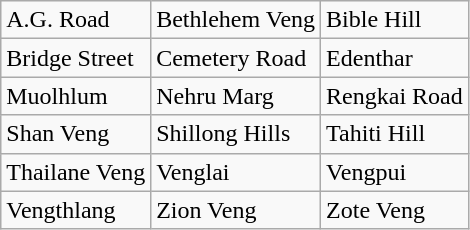<table class="wikitable">
<tr>
<td>A.G. Road</td>
<td>Bethlehem Veng</td>
<td>Bible Hill</td>
</tr>
<tr>
<td>Bridge Street</td>
<td>Cemetery Road</td>
<td>Edenthar</td>
</tr>
<tr>
<td>Muolhlum</td>
<td>Nehru Marg</td>
<td>Rengkai Road</td>
</tr>
<tr>
<td>Shan Veng</td>
<td>Shillong Hills</td>
<td>Tahiti Hill</td>
</tr>
<tr>
<td>Thailane Veng</td>
<td>Venglai</td>
<td>Vengpui</td>
</tr>
<tr>
<td>Vengthlang</td>
<td>Zion Veng</td>
<td>Zote Veng</td>
</tr>
</table>
